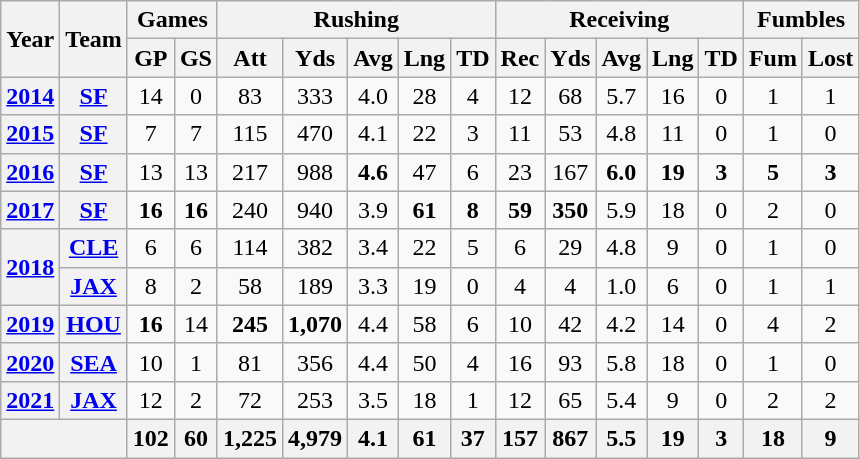<table class="wikitable" style="text-align:center;">
<tr>
<th rowspan="2">Year</th>
<th rowspan="2">Team</th>
<th colspan="2">Games</th>
<th colspan="5">Rushing</th>
<th colspan="5">Receiving</th>
<th colspan="2">Fumbles</th>
</tr>
<tr>
<th>GP</th>
<th>GS</th>
<th>Att</th>
<th>Yds</th>
<th>Avg</th>
<th>Lng</th>
<th>TD</th>
<th>Rec</th>
<th>Yds</th>
<th>Avg</th>
<th>Lng</th>
<th>TD</th>
<th>Fum</th>
<th>Lost</th>
</tr>
<tr>
<th><a href='#'>2014</a></th>
<th><a href='#'>SF</a></th>
<td>14</td>
<td>0</td>
<td>83</td>
<td>333</td>
<td>4.0</td>
<td>28</td>
<td>4</td>
<td>12</td>
<td>68</td>
<td>5.7</td>
<td>16</td>
<td>0</td>
<td>1</td>
<td>1</td>
</tr>
<tr>
<th><a href='#'>2015</a></th>
<th><a href='#'>SF</a></th>
<td>7</td>
<td>7</td>
<td>115</td>
<td>470</td>
<td>4.1</td>
<td>22</td>
<td>3</td>
<td>11</td>
<td>53</td>
<td>4.8</td>
<td>11</td>
<td>0</td>
<td>1</td>
<td>0</td>
</tr>
<tr>
<th><a href='#'>2016</a></th>
<th><a href='#'>SF</a></th>
<td>13</td>
<td>13</td>
<td>217</td>
<td>988</td>
<td><strong>4.6</strong></td>
<td>47</td>
<td>6</td>
<td>23</td>
<td>167</td>
<td><strong>6.0</strong></td>
<td><strong>19</strong></td>
<td><strong>3</strong></td>
<td><strong>5</strong></td>
<td><strong>3</strong></td>
</tr>
<tr>
<th><a href='#'>2017</a></th>
<th><a href='#'>SF</a></th>
<td><strong>16</strong></td>
<td><strong>16</strong></td>
<td>240</td>
<td>940</td>
<td>3.9</td>
<td><strong>61</strong></td>
<td><strong>8</strong></td>
<td><strong>59</strong></td>
<td><strong>350</strong></td>
<td>5.9</td>
<td>18</td>
<td>0</td>
<td>2</td>
<td>0</td>
</tr>
<tr>
<th rowspan="2"><a href='#'>2018</a></th>
<th><a href='#'>CLE</a></th>
<td>6</td>
<td>6</td>
<td>114</td>
<td>382</td>
<td>3.4</td>
<td>22</td>
<td>5</td>
<td>6</td>
<td>29</td>
<td>4.8</td>
<td>9</td>
<td>0</td>
<td>1</td>
<td>0</td>
</tr>
<tr>
<th><a href='#'>JAX</a></th>
<td>8</td>
<td>2</td>
<td>58</td>
<td>189</td>
<td>3.3</td>
<td>19</td>
<td>0</td>
<td>4</td>
<td>4</td>
<td>1.0</td>
<td>6</td>
<td>0</td>
<td>1</td>
<td>1</td>
</tr>
<tr>
<th><a href='#'>2019</a></th>
<th><a href='#'>HOU</a></th>
<td><strong>16</strong></td>
<td>14</td>
<td><strong>245</strong></td>
<td><strong>1,070</strong></td>
<td>4.4</td>
<td>58</td>
<td>6</td>
<td>10</td>
<td>42</td>
<td>4.2</td>
<td>14</td>
<td>0</td>
<td>4</td>
<td>2</td>
</tr>
<tr>
<th><a href='#'>2020</a></th>
<th><a href='#'>SEA</a></th>
<td>10</td>
<td>1</td>
<td>81</td>
<td>356</td>
<td>4.4</td>
<td>50</td>
<td>4</td>
<td>16</td>
<td>93</td>
<td>5.8</td>
<td>18</td>
<td>0</td>
<td>1</td>
<td>0</td>
</tr>
<tr>
<th><a href='#'>2021</a></th>
<th><a href='#'>JAX</a></th>
<td>12</td>
<td>2</td>
<td>72</td>
<td>253</td>
<td>3.5</td>
<td>18</td>
<td>1</td>
<td>12</td>
<td>65</td>
<td>5.4</td>
<td>9</td>
<td>0</td>
<td>2</td>
<td>2</td>
</tr>
<tr>
<th colspan="2"></th>
<th>102</th>
<th>60</th>
<th>1,225</th>
<th>4,979</th>
<th>4.1</th>
<th>61</th>
<th>37</th>
<th>157</th>
<th>867</th>
<th>5.5</th>
<th>19</th>
<th>3</th>
<th>18</th>
<th>9</th>
</tr>
</table>
